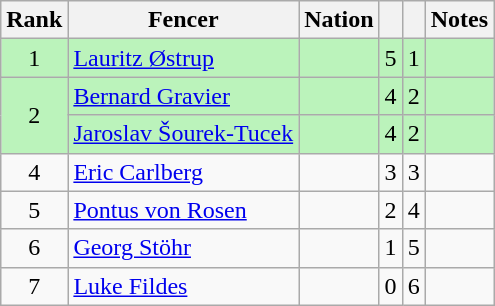<table class="wikitable sortable" style="text-align:center">
<tr>
<th>Rank</th>
<th>Fencer</th>
<th>Nation</th>
<th></th>
<th></th>
<th>Notes</th>
</tr>
<tr bgcolor=bbf3bb>
<td>1</td>
<td align=left><a href='#'>Lauritz Østrup</a></td>
<td align=left></td>
<td>5</td>
<td>1</td>
<td></td>
</tr>
<tr bgcolor=bbf3bb>
<td rowspan=2>2</td>
<td align=left><a href='#'>Bernard Gravier</a></td>
<td align=left></td>
<td>4</td>
<td>2</td>
<td></td>
</tr>
<tr bgcolor=bbf3bb>
<td align=left><a href='#'>Jaroslav Šourek-Tucek</a></td>
<td align=left></td>
<td>4</td>
<td>2</td>
<td></td>
</tr>
<tr>
<td>4</td>
<td align=left><a href='#'>Eric Carlberg</a></td>
<td align=left></td>
<td>3</td>
<td>3</td>
<td></td>
</tr>
<tr>
<td>5</td>
<td align=left><a href='#'>Pontus von Rosen</a></td>
<td align=left></td>
<td>2</td>
<td>4</td>
<td></td>
</tr>
<tr>
<td>6</td>
<td align=left><a href='#'>Georg Stöhr</a></td>
<td align=left></td>
<td>1</td>
<td>5</td>
<td></td>
</tr>
<tr>
<td>7</td>
<td align=left><a href='#'>Luke Fildes</a></td>
<td align=left></td>
<td>0</td>
<td>6</td>
<td></td>
</tr>
</table>
